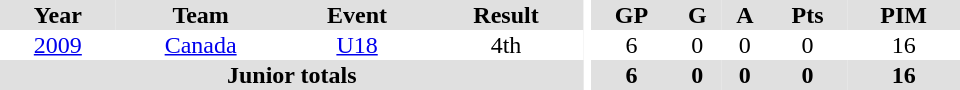<table border="0" cellpadding="1" cellspacing="0" ID="Table3" style="text-align:center; width:40em">
<tr bgcolor="#e0e0e0">
<th>Year</th>
<th>Team</th>
<th>Event</th>
<th>Result</th>
<th rowspan="99" bgcolor="#ffffff"></th>
<th>GP</th>
<th>G</th>
<th>A</th>
<th>Pts</th>
<th>PIM</th>
</tr>
<tr>
<td><a href='#'>2009</a></td>
<td><a href='#'>Canada</a></td>
<td><a href='#'>U18</a></td>
<td>4th</td>
<td>6</td>
<td>0</td>
<td>0</td>
<td>0</td>
<td>16</td>
</tr>
<tr bgcolor="#e0e0e0">
<th colspan="4">Junior totals</th>
<th>6</th>
<th>0</th>
<th>0</th>
<th>0</th>
<th>16</th>
</tr>
</table>
